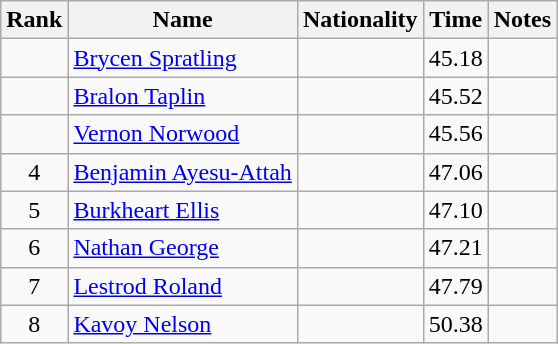<table class="wikitable sortable" style="text-align:center">
<tr>
<th>Rank</th>
<th>Name</th>
<th>Nationality</th>
<th>Time</th>
<th>Notes</th>
</tr>
<tr>
<td></td>
<td align=left><a href='#'>Brycen Spratling</a></td>
<td align=left></td>
<td>45.18</td>
<td></td>
</tr>
<tr>
<td></td>
<td align=left><a href='#'>Bralon Taplin</a></td>
<td align=left></td>
<td>45.52</td>
<td></td>
</tr>
<tr>
<td></td>
<td align=left><a href='#'>Vernon Norwood</a></td>
<td align=left></td>
<td>45.56</td>
<td></td>
</tr>
<tr>
<td>4</td>
<td align=left><a href='#'>Benjamin Ayesu-Attah</a></td>
<td align=left></td>
<td>47.06</td>
<td></td>
</tr>
<tr>
<td>5</td>
<td align=left><a href='#'>Burkheart Ellis</a></td>
<td align=left></td>
<td>47.10</td>
<td></td>
</tr>
<tr>
<td>6</td>
<td align=left><a href='#'>Nathan George</a></td>
<td align=left></td>
<td>47.21</td>
<td></td>
</tr>
<tr>
<td>7</td>
<td align=left><a href='#'>Lestrod Roland</a></td>
<td align=left></td>
<td>47.79</td>
<td></td>
</tr>
<tr>
<td>8</td>
<td align=left><a href='#'>Kavoy Nelson</a></td>
<td align=left></td>
<td>50.38</td>
<td></td>
</tr>
</table>
